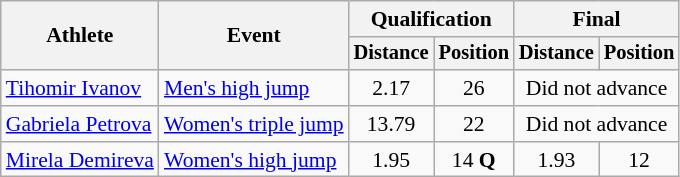<table class=wikitable style="font-size:90%">
<tr>
<th rowspan="2">Athlete</th>
<th rowspan="2">Event</th>
<th colspan="2">Qualification</th>
<th colspan="2">Final</th>
</tr>
<tr style="font-size:95%">
<th>Distance</th>
<th>Position</th>
<th>Distance</th>
<th>Position</th>
</tr>
<tr align=center>
<td align=left><a href='#'>Tihomir Ivanov</a></td>
<td align=left><a href='#'>Men's high jump</a></td>
<td>2.17</td>
<td>26</td>
<td colspan=2>Did not advance</td>
</tr>
<tr align=center>
<td align=left><a href='#'>Gabriela Petrova</a></td>
<td align=left><a href='#'>Women's triple jump</a></td>
<td>13.79</td>
<td>22</td>
<td colspan=2>Did not advance</td>
</tr>
<tr align=center>
<td align=left><a href='#'>Mirela Demireva</a></td>
<td align=left><a href='#'>Women's high jump</a></td>
<td>1.95</td>
<td>14 <strong>Q</strong></td>
<td>1.93</td>
<td>12</td>
</tr>
</table>
